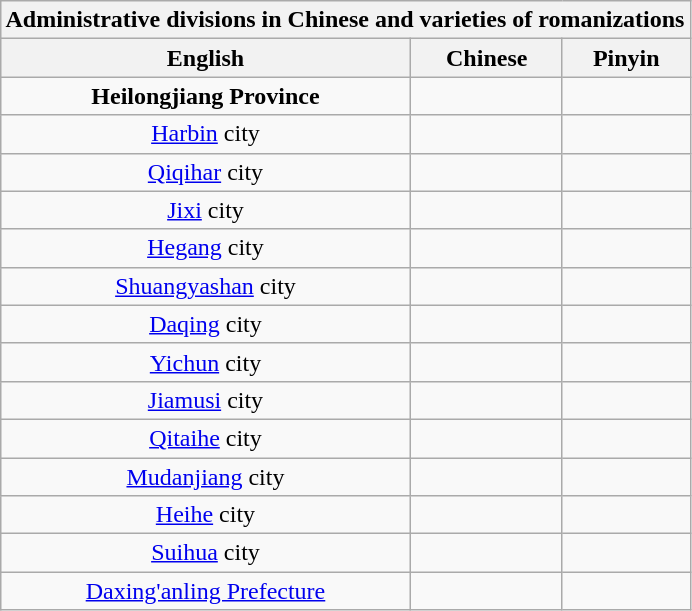<table class="wikitable sortable collapsible collapsed" style="text-font:90%; width:auto; text-align:center; margin-left: auto; margin-right: auto;">
<tr>
<th colspan="5">Administrative divisions in Chinese and varieties of romanizations</th>
</tr>
<tr>
<th>English</th>
<th>Chinese</th>
<th>Pinyin</th>
</tr>
<tr>
<td><strong>Heilongjiang Province</strong></td>
<td></td>
<td></td>
</tr>
<tr>
<td><a href='#'>Harbin</a> city</td>
<td></td>
<td></td>
</tr>
<tr>
<td><a href='#'>Qiqihar</a> city</td>
<td></td>
<td></td>
</tr>
<tr>
<td><a href='#'>Jixi</a> city</td>
<td></td>
<td></td>
</tr>
<tr>
<td><a href='#'>Hegang</a> city</td>
<td></td>
<td></td>
</tr>
<tr>
<td><a href='#'>Shuangyashan</a> city</td>
<td></td>
<td></td>
</tr>
<tr>
<td><a href='#'>Daqing</a> city</td>
<td></td>
<td></td>
</tr>
<tr>
<td><a href='#'>Yichun</a> city</td>
<td></td>
<td></td>
</tr>
<tr>
<td><a href='#'>Jiamusi</a> city</td>
<td></td>
<td></td>
</tr>
<tr>
<td><a href='#'>Qitaihe</a> city</td>
<td></td>
<td></td>
</tr>
<tr>
<td><a href='#'>Mudanjiang</a> city</td>
<td></td>
<td></td>
</tr>
<tr>
<td><a href='#'>Heihe</a> city</td>
<td></td>
<td></td>
</tr>
<tr>
<td><a href='#'>Suihua</a> city</td>
<td></td>
<td></td>
</tr>
<tr>
<td><a href='#'>Daxing'anling Prefecture</a></td>
<td></td>
<td></td>
</tr>
</table>
